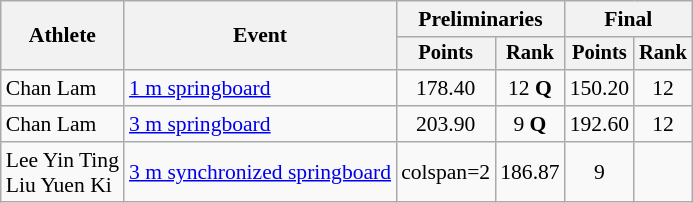<table class=wikitable style=font-size:90%;text-align:center>
<tr>
<th rowspan="2">Athlete</th>
<th rowspan="2">Event</th>
<th colspan="2">Preliminaries</th>
<th colspan="2">Final</th>
</tr>
<tr style="font-size:95%">
<th>Points</th>
<th>Rank</th>
<th>Points</th>
<th>Rank</th>
</tr>
<tr>
<td align=left>Chan Lam</td>
<td align=left><a href='#'>1 m springboard</a></td>
<td>178.40</td>
<td>12 <strong>Q</strong></td>
<td>150.20</td>
<td>12</td>
</tr>
<tr>
<td align=left>Chan Lam</td>
<td align=left><a href='#'>3 m springboard</a></td>
<td>203.90</td>
<td>9 <strong>Q</strong></td>
<td>192.60</td>
<td>12</td>
</tr>
<tr>
<td align=left>Lee Yin Ting<br>Liu Yuen Ki</td>
<td align=left><a href='#'>3 m synchronized springboard</a></td>
<td>colspan=2 </td>
<td>186.87</td>
<td>9</td>
</tr>
</table>
